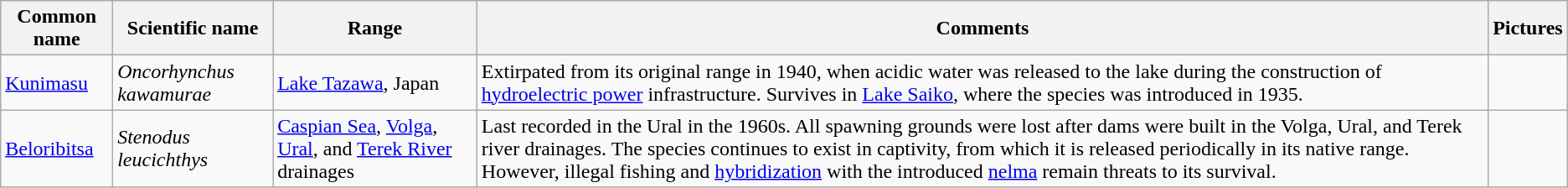<table class="wikitable">
<tr>
<th>Common name</th>
<th>Scientific name</th>
<th>Range</th>
<th class="unsortable">Comments</th>
<th class="unsortable">Pictures</th>
</tr>
<tr>
<td><a href='#'>Kunimasu</a></td>
<td><em>Oncorhynchus kawamurae</em></td>
<td><a href='#'>Lake Tazawa</a>, Japan</td>
<td>Extirpated from its original range in 1940, when acidic water was released to the lake during the construction of <a href='#'>hydroelectric power</a> infrastructure. Survives in <a href='#'>Lake Saiko</a>, where the species was introduced in 1935.</td>
<td></td>
</tr>
<tr>
<td><a href='#'>Beloribitsa</a></td>
<td><em>Stenodus leucichthys</em></td>
<td><a href='#'>Caspian Sea</a>, <a href='#'>Volga</a>, <a href='#'>Ural</a>, and <a href='#'>Terek River</a> drainages</td>
<td>Last recorded in the Ural in the 1960s. All spawning grounds were lost after dams were built in the Volga, Ural, and Terek river drainages. The species continues to exist in captivity, from which it is released periodically in its native range. However, illegal fishing and <a href='#'>hybridization</a> with the introduced <a href='#'>nelma</a> remain threats to its survival.</td>
<td></td>
</tr>
</table>
